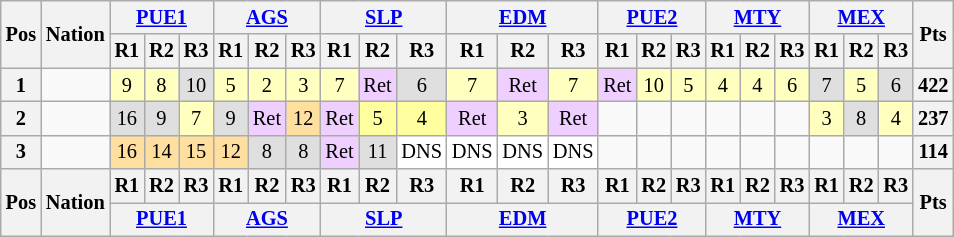<table class="wikitable" style="font-size: 85%; text-align:center">
<tr>
<th rowspan=2>Pos</th>
<th rowspan=2>Nation</th>
<th colspan=3><a href='#'>PUE1</a></th>
<th colspan=3><a href='#'>AGS</a></th>
<th colspan=3><a href='#'>SLP</a></th>
<th colspan=3><a href='#'>EDM</a></th>
<th colspan=3><a href='#'>PUE2</a></th>
<th colspan=3><a href='#'>MTY</a></th>
<th colspan=3><a href='#'>MEX</a></th>
<th rowspan=2>Pts</th>
</tr>
<tr>
<th>R1</th>
<th>R2</th>
<th>R3</th>
<th>R1</th>
<th>R2</th>
<th>R3</th>
<th>R1</th>
<th>R2</th>
<th>R3</th>
<th>R1</th>
<th>R2</th>
<th>R3</th>
<th>R1</th>
<th>R2</th>
<th>R3</th>
<th>R1</th>
<th>R2</th>
<th>R3</th>
<th>R1</th>
<th>R2</th>
<th>R3</th>
</tr>
<tr>
<th>1</th>
<td style="text-align:left"></td>
<td style="background:#ffffbf">9</td>
<td style="background:#ffffbf">8</td>
<td style="background:#dfdfdf">10</td>
<td style="background:#ffffbf">5</td>
<td style="background:#ffffbf">2</td>
<td style="background:#ffffbf">3</td>
<td style="background:#ffffbf">7</td>
<td style="background:#efcfff">Ret</td>
<td style="background:#dfdfdf">6</td>
<td style="background:#ffffbf">7</td>
<td style="background:#efcfff">Ret</td>
<td style="background:#ffffbf">7</td>
<td style="background:#efcfff">Ret</td>
<td style="background:#ffffbf">10</td>
<td style="background:#ffffbf">5</td>
<td style="background:#ffffbf">4</td>
<td style="background:#ffffbf">4</td>
<td style="background:#ffffbf">6</td>
<td style="background:#dfdfdf">7</td>
<td style="background:#ffffbf">5</td>
<td style="background:#dfdfdf">6</td>
<th>422</th>
</tr>
<tr>
<th>2</th>
<td style="text-align:left"></td>
<td style="background:#dfdfdf">16</td>
<td style="background:#dfdfdf">9</td>
<td style="background:#ffffbf">7</td>
<td style="background:#dfdfdf">9</td>
<td style="background:#efcfff">Ret</td>
<td style="background:#ffdf9f">12</td>
<td style="background:#efcfff">Ret</td>
<td style="background:#ffff9f">5</td>
<td style="background:#ffff9f">4</td>
<td style="background:#efcfff">Ret</td>
<td style="background:#ffffbf">3</td>
<td style="background:#efcfff">Ret</td>
<td></td>
<td></td>
<td></td>
<td></td>
<td></td>
<td></td>
<td style="background:#ffffbf">3</td>
<td style="background:#dfdfdf">8</td>
<td style="background:#ffffbf">4</td>
<th>237</th>
</tr>
<tr>
<th>3</th>
<td style="text-align:left"></td>
<td style="background:#ffdf9f">16</td>
<td style="background:#ffdf9f">14</td>
<td style="background:#ffdf9f">15</td>
<td style="background:#ffdf9f">12</td>
<td style="background:#dfdfdf">8</td>
<td style="background:#dfdfdf">8</td>
<td style="background:#efcfff">Ret</td>
<td style="background:#dfdfdf">11</td>
<td style="background:#ffffff">DNS</td>
<td style="background:#ffffff">DNS</td>
<td style="background:#ffffff">DNS</td>
<td style="background:#ffffff">DNS</td>
<td></td>
<td></td>
<td></td>
<td></td>
<td></td>
<td></td>
<td></td>
<td></td>
<td></td>
<th>114</th>
</tr>
<tr>
<th rowspan=2>Pos</th>
<th rowspan=2>Nation</th>
<th>R1</th>
<th>R2</th>
<th>R3</th>
<th>R1</th>
<th>R2</th>
<th>R3</th>
<th>R1</th>
<th>R2</th>
<th>R3</th>
<th>R1</th>
<th>R2</th>
<th>R3</th>
<th>R1</th>
<th>R2</th>
<th>R3</th>
<th>R1</th>
<th>R2</th>
<th>R3</th>
<th>R1</th>
<th>R2</th>
<th>R3</th>
<th rowspan=2>Pts</th>
</tr>
<tr>
<th colspan=3><a href='#'>PUE1</a></th>
<th colspan=3><a href='#'>AGS</a></th>
<th colspan=3><a href='#'>SLP</a></th>
<th colspan=3><a href='#'>EDM</a></th>
<th colspan=3><a href='#'>PUE2</a></th>
<th colspan=3><a href='#'>MTY</a></th>
<th colspan=3><a href='#'>MEX</a></th>
</tr>
</table>
